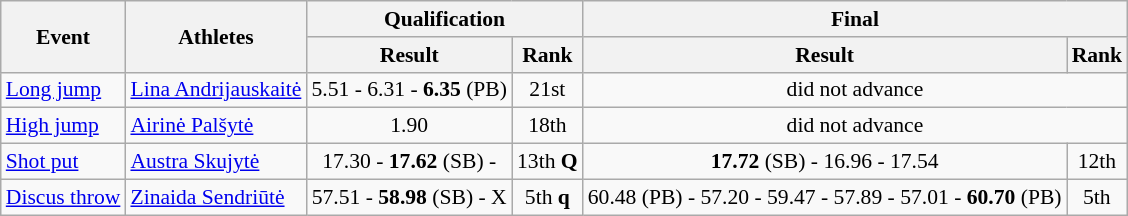<table class="wikitable" border="1" style="font-size:90%">
<tr>
<th rowspan="2">Event</th>
<th rowspan="2">Athletes</th>
<th colspan="2">Qualification</th>
<th colspan="2">Final</th>
</tr>
<tr>
<th>Result</th>
<th>Rank</th>
<th>Result</th>
<th>Rank</th>
</tr>
<tr>
<td><a href='#'>Long jump</a></td>
<td><a href='#'>Lina Andrijauskaitė</a></td>
<td align=center>5.51 - 6.31 - <strong>6.35</strong> (PB)</td>
<td align=center>21st</td>
<td align=center colspan=4>did not advance</td>
</tr>
<tr>
<td><a href='#'>High jump</a></td>
<td><a href='#'>Airinė Palšytė</a></td>
<td align=center>1.90</td>
<td align=center>18th</td>
<td align=center colspan=2>did not advance</td>
</tr>
<tr>
<td><a href='#'>Shot put</a></td>
<td><a href='#'>Austra Skujytė</a></td>
<td align=center>17.30 - <strong>17.62</strong> (SB) -</td>
<td align=center>13th <strong>Q</strong></td>
<td align=center><strong>17.72</strong> (SB) - 16.96 - 17.54</td>
<td align=center>12th</td>
</tr>
<tr>
<td><a href='#'>Discus throw</a></td>
<td><a href='#'>Zinaida Sendriūtė</a></td>
<td align=center>57.51 - <strong>58.98</strong> (SB) - X</td>
<td align=center>5th <strong>q</strong></td>
<td align=center>60.48 (PB) - 57.20 - 59.47 - 57.89 - 57.01 - <strong>60.70</strong> (PB)</td>
<td align=center>5th</td>
</tr>
</table>
